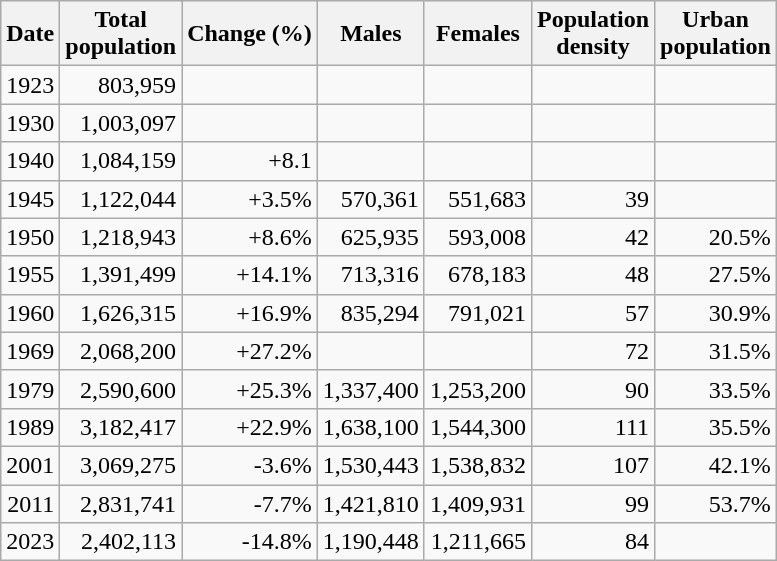<table class="wikitable">
<tr>
<th>Date</th>
<th>Total<br>population</th>
<th>Change (%)</th>
<th>Males</th>
<th>Females</th>
<th>Population<br>density</th>
<th>Urban<br>population</th>
</tr>
<tr style="text-align:right;">
<td>1923</td>
<td>803,959</td>
<td></td>
<td></td>
<td></td>
<td></td>
<td></td>
</tr>
<tr style="text-align:right;">
<td>1930</td>
<td>1,003,097</td>
<td></td>
<td></td>
<td></td>
<td></td>
<td></td>
</tr>
<tr style="text-align:right;">
<td>1940</td>
<td>1,084,159</td>
<td>+8.1</td>
<td></td>
<td></td>
<td></td>
<td></td>
</tr>
<tr style="text-align:right;">
<td>1945</td>
<td>1,122,044</td>
<td>+3.5%</td>
<td>570,361</td>
<td>551,683</td>
<td>39</td>
<td></td>
</tr>
<tr style="text-align:right;">
<td>1950</td>
<td>1,218,943</td>
<td>+8.6%</td>
<td>625,935</td>
<td>593,008</td>
<td>42</td>
<td>20.5%</td>
</tr>
<tr style="text-align:right;">
<td>1955</td>
<td>1,391,499</td>
<td>+14.1%</td>
<td>713,316</td>
<td>678,183</td>
<td>48</td>
<td>27.5%</td>
</tr>
<tr style="text-align:right;">
<td>1960</td>
<td>1,626,315</td>
<td>+16.9%</td>
<td>835,294</td>
<td>791,021</td>
<td>57</td>
<td>30.9%</td>
</tr>
<tr style="text-align:right;">
<td>1969</td>
<td>2,068,200</td>
<td>+27.2%</td>
<td></td>
<td></td>
<td>72</td>
<td>31.5%</td>
</tr>
<tr style="text-align:right;">
<td>1979</td>
<td>2,590,600</td>
<td>+25.3%</td>
<td>1,337,400</td>
<td>1,253,200</td>
<td>90</td>
<td>33.5%</td>
</tr>
<tr style="text-align:right;">
<td>1989</td>
<td>3,182,417</td>
<td>+22.9%</td>
<td>1,638,100</td>
<td>1,544,300</td>
<td>111</td>
<td>35.5%</td>
</tr>
<tr style="text-align:right;">
<td>2001</td>
<td>3,069,275</td>
<td>-3.6%</td>
<td>1,530,443</td>
<td>1,538,832</td>
<td>107</td>
<td>42.1%</td>
</tr>
<tr style="text-align:right;">
<td>2011</td>
<td>2,831,741</td>
<td>-7.7%</td>
<td>1,421,810</td>
<td>1,409,931</td>
<td>99</td>
<td>53.7%</td>
</tr>
<tr style="text-align:right;">
<td>2023</td>
<td>2,402,113</td>
<td>-14.8%</td>
<td>1,190,448</td>
<td>1,211,665</td>
<td>84</td>
<td></td>
</tr>
</table>
